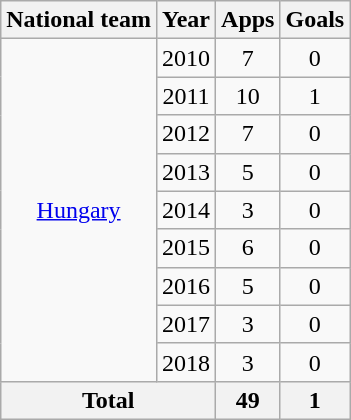<table class="wikitable" style="text-align:center">
<tr>
<th>National team</th>
<th>Year</th>
<th>Apps</th>
<th>Goals</th>
</tr>
<tr>
<td rowspan="9"><a href='#'>Hungary</a></td>
<td>2010</td>
<td>7</td>
<td>0</td>
</tr>
<tr>
<td>2011</td>
<td>10</td>
<td>1</td>
</tr>
<tr>
<td>2012</td>
<td>7</td>
<td>0</td>
</tr>
<tr>
<td>2013</td>
<td>5</td>
<td>0</td>
</tr>
<tr>
<td>2014</td>
<td>3</td>
<td>0</td>
</tr>
<tr>
<td>2015</td>
<td>6</td>
<td>0</td>
</tr>
<tr>
<td>2016</td>
<td>5</td>
<td>0</td>
</tr>
<tr>
<td>2017</td>
<td>3</td>
<td>0</td>
</tr>
<tr>
<td>2018</td>
<td>3</td>
<td>0</td>
</tr>
<tr>
<th colspan="2">Total</th>
<th>49</th>
<th>1</th>
</tr>
</table>
